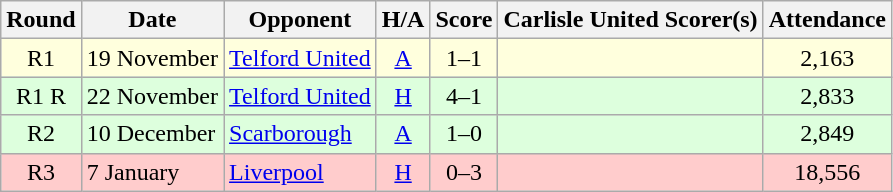<table class="wikitable" style="text-align:center">
<tr>
<th>Round</th>
<th>Date</th>
<th>Opponent</th>
<th>H/A</th>
<th>Score</th>
<th>Carlisle United Scorer(s)</th>
<th>Attendance</th>
</tr>
<tr bgcolor=#ffffdd>
<td>R1</td>
<td align=left>19 November</td>
<td align=left><a href='#'>Telford United</a></td>
<td><a href='#'>A</a></td>
<td>1–1</td>
<td align=left></td>
<td>2,163</td>
</tr>
<tr bgcolor=#ddffdd>
<td>R1 R</td>
<td align=left>22 November</td>
<td align=left><a href='#'>Telford United</a></td>
<td><a href='#'>H</a></td>
<td>4–1</td>
<td align=left></td>
<td>2,833</td>
</tr>
<tr bgcolor=#ddffdd>
<td>R2</td>
<td align=left>10 December</td>
<td align=left><a href='#'>Scarborough</a></td>
<td><a href='#'>A</a></td>
<td>1–0</td>
<td align=left></td>
<td>2,849</td>
</tr>
<tr bgcolor=#FFCCCC>
<td>R3</td>
<td align=left>7 January</td>
<td align=left><a href='#'>Liverpool</a></td>
<td><a href='#'>H</a></td>
<td>0–3</td>
<td align=left></td>
<td>18,556</td>
</tr>
</table>
